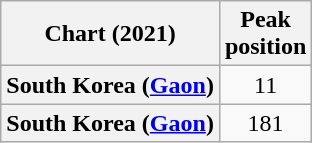<table class="wikitable sortable plainrowheaders" style="text-align:center">
<tr>
<th scope="col">Chart (2021)</th>
<th scope="col">Peak<br>position</th>
</tr>
<tr>
<th scope="row">South Korea (<a href='#'>Gaon</a>)</th>
<td>11</td>
</tr>
<tr>
<th scope="row">South Korea (<a href='#'>Gaon</a>)<br></th>
<td>181</td>
</tr>
</table>
